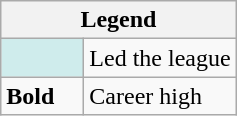<table class="wikitable mw-collapsible mw-collapsed">
<tr>
<th colspan="2">Legend</th>
</tr>
<tr>
<td style="background:#cfecec; width:3em;"></td>
<td>Led the league</td>
</tr>
<tr>
<td><strong>Bold</strong></td>
<td>Career high</td>
</tr>
</table>
